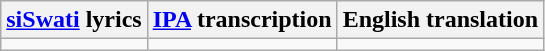<table class="wikitable">
<tr>
<th><a href='#'>siSwati</a> lyrics</th>
<th><a href='#'>IPA</a> transcription</th>
<th>English translation</th>
</tr>
<tr style="vertical-align:top; white-space:nowrap;">
<td></td>
<td></td>
<td></td>
</tr>
</table>
